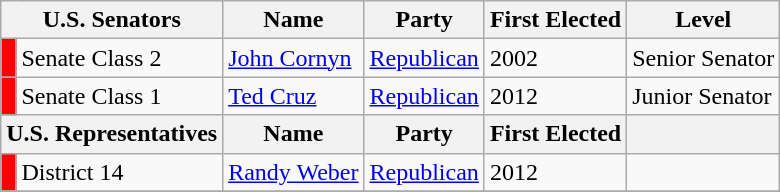<table class=wikitable>
<tr>
<th colspan=2 align=center valign=bottom><strong>U.S. Senators</strong></th>
<th align=center valign=bottom><strong>Name</strong></th>
<th align=center valign=bottom><strong>Party</strong></th>
<th align=center valign=bottom><strong>First Elected</strong></th>
<th align=center valign=bottom><strong>Level</strong></th>
</tr>
<tr>
<td bgcolor="red"></td>
<td>Senate Class 2</td>
<td><a href='#'>John Cornyn</a></td>
<td><a href='#'>Republican</a></td>
<td>2002</td>
<td>Senior Senator</td>
</tr>
<tr>
<td bgcolor="red"></td>
<td>Senate Class 1</td>
<td><a href='#'>Ted Cruz</a></td>
<td><a href='#'>Republican</a></td>
<td>2012</td>
<td>Junior Senator</td>
</tr>
<tr>
<th colspan=2 align=center valign=bottom><strong>U.S. Representatives</strong></th>
<th align=center valign=bottom><strong>Name</strong></th>
<th align=center valign=bottom><strong>Party</strong></th>
<th align=center valign=bottom><strong>First Elected</strong></th>
<th align=center valign=bottom></th>
</tr>
<tr>
<td bgcolor="red"></td>
<td>District 14</td>
<td><a href='#'>Randy Weber</a></td>
<td><a href='#'>Republican</a></td>
<td>2012</td>
<td></td>
</tr>
<tr>
</tr>
</table>
